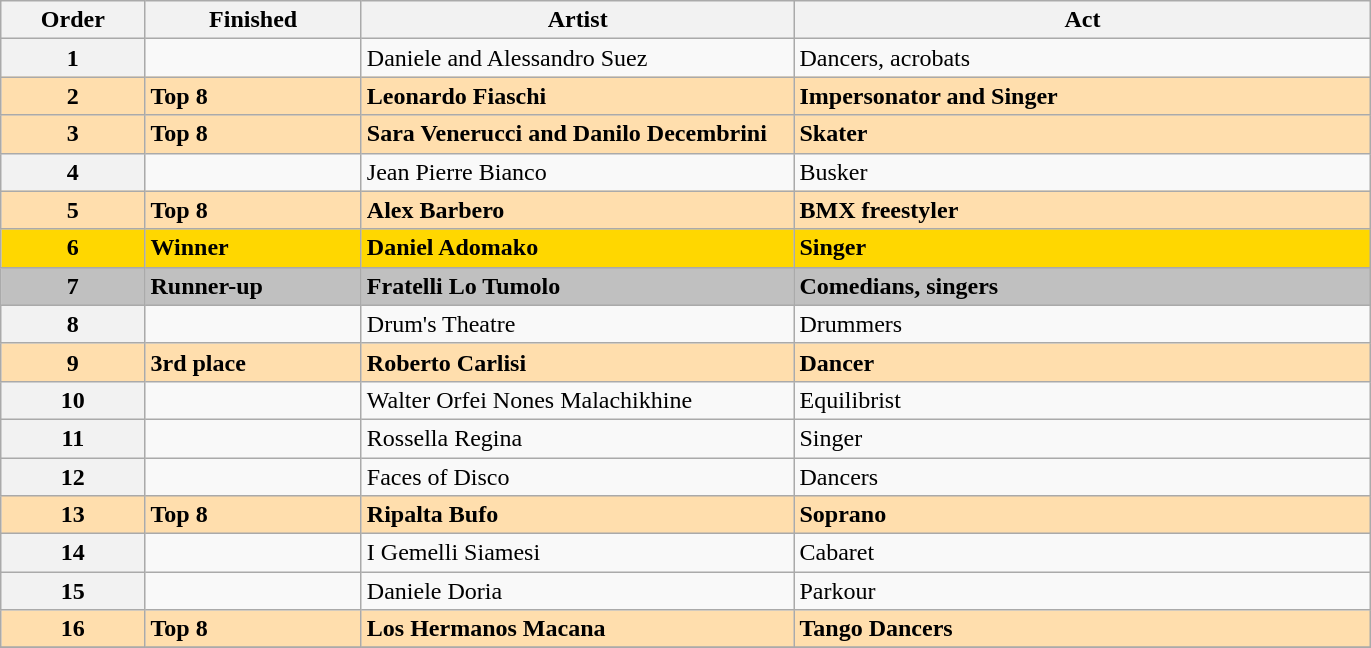<table class="wikitable">
<tr>
<th width="10%">Order</th>
<th width="15%">Finished</th>
<th width="30%">Artist</th>
<th width="40%">Act</th>
</tr>
<tr>
<th>1</th>
<td></td>
<td>Daniele and Alessandro Suez</td>
<td>Dancers, acrobats</td>
</tr>
<tr>
<th style="background-color:navajowhite;">2</th>
<td style="background-color:navajowhite;"><strong>Top 8</strong></td>
<td style="background-color:navajowhite;"><strong>Leonardo Fiaschi</strong></td>
<td style="background-color:navajowhite;"><strong>Impersonator and Singer</strong></td>
</tr>
<tr>
<th style="background-color:navajowhite;">3</th>
<td style="background-color:navajowhite;"><strong>Top 8</strong></td>
<td style="background-color:navajowhite;"><strong>Sara Venerucci and Danilo Decembrini</strong></td>
<td style="background-color:navajowhite;"><strong>Skater</strong></td>
</tr>
<tr>
<th>4</th>
<td></td>
<td>Jean Pierre Bianco</td>
<td>Busker</td>
</tr>
<tr>
<th style="background-color:navajowhite;">5</th>
<td style="background-color:navajowhite;"><strong>Top 8</strong></td>
<td style="background-color:navajowhite;"><strong>Alex Barbero</strong></td>
<td style="background-color:navajowhite;"><strong>BMX freestyler</strong></td>
</tr>
<tr>
<th style="background-color:gold">6</th>
<td style="background-color:gold"><strong>Winner</strong></td>
<td style="background-color:gold"><strong>Daniel Adomako</strong></td>
<td style="background-color:gold"><strong>Singer</strong></td>
</tr>
<tr>
<th style="background-color:silver">7</th>
<td style="background-color:silver"><strong>Runner-up</strong></td>
<td style="background-color:silver"><strong>Fratelli Lo Tumolo</strong></td>
<td style="background-color:silver"><strong>Comedians, singers</strong></td>
</tr>
<tr>
<th>8</th>
<td></td>
<td>Drum's Theatre</td>
<td>Drummers</td>
</tr>
<tr>
<th style="background-color:navajowhite;">9</th>
<td style="background-color:navajowhite;"><strong>3rd place</strong></td>
<td style="background-color:navajowhite;"><strong>Roberto Carlisi</strong></td>
<td style="background-color:navajowhite;"><strong>Dancer</strong></td>
</tr>
<tr>
<th>10</th>
<td></td>
<td>Walter Orfei Nones Malachikhine</td>
<td>Equilibrist</td>
</tr>
<tr>
<th>11</th>
<td></td>
<td>Rossella Regina</td>
<td>Singer</td>
</tr>
<tr>
<th>12</th>
<td></td>
<td>Faces of Disco</td>
<td>Dancers</td>
</tr>
<tr>
<th style="background-color:navajowhite;">13</th>
<td style="background-color:navajowhite;"><strong>Top 8</strong></td>
<td style="background-color:navajowhite;"><strong>Ripalta Bufo</strong></td>
<td style="background-color:navajowhite;"><strong>Soprano</strong></td>
</tr>
<tr>
<th>14</th>
<td></td>
<td>I Gemelli Siamesi</td>
<td>Cabaret</td>
</tr>
<tr>
<th>15</th>
<td></td>
<td>Daniele Doria</td>
<td>Parkour</td>
</tr>
<tr>
<th style="background-color:navajowhite;">16</th>
<td style="background-color:navajowhite;"><strong>Top 8</strong></td>
<td style="background-color:navajowhite;"><strong>Los Hermanos Macana</strong></td>
<td style="background-color:navajowhite;"><strong>Tango Dancers</strong></td>
</tr>
<tr>
</tr>
</table>
